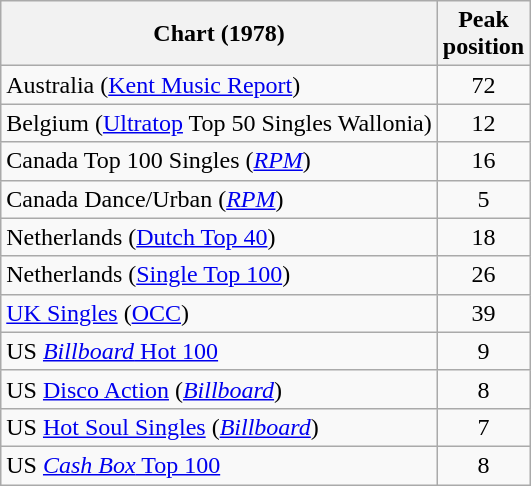<table class="wikitable sortable" style="text-align:center;">
<tr>
<th>Chart (1978)</th>
<th>Peak<br>position</th>
</tr>
<tr>
<td align="left">Australia (<a href='#'>Kent Music Report</a>)</td>
<td>72</td>
</tr>
<tr>
<td align="left">Belgium (<a href='#'>Ultratop</a> Top 50 Singles Wallonia)</td>
<td>12</td>
</tr>
<tr>
<td align="left">Canada Top 100 Singles (<em><a href='#'>RPM</a></em>)</td>
<td>16</td>
</tr>
<tr>
<td align="left">Canada Dance/Urban (<em><a href='#'>RPM</a></em>)</td>
<td>5</td>
</tr>
<tr>
<td align="left">Netherlands (<a href='#'>Dutch Top 40</a>)</td>
<td>18</td>
</tr>
<tr>
<td align="left">Netherlands (<a href='#'>Single Top 100</a>)</td>
<td>26</td>
</tr>
<tr>
<td align="left"><a href='#'>UK Singles</a> (<a href='#'>OCC</a>)</td>
<td>39</td>
</tr>
<tr>
<td align="left">US <a href='#'><em>Billboard</em> Hot 100</a></td>
<td>9</td>
</tr>
<tr>
<td align="left">US <a href='#'>Disco Action</a> (<em><a href='#'>Billboard</a></em>)</td>
<td>8</td>
</tr>
<tr>
<td align="left">US <a href='#'>Hot Soul Singles</a> (<em><a href='#'>Billboard</a></em>)</td>
<td>7</td>
</tr>
<tr>
<td align="left">US <a href='#'><em>Cash Box</em> Top 100</a></td>
<td align="center">8</td>
</tr>
</table>
